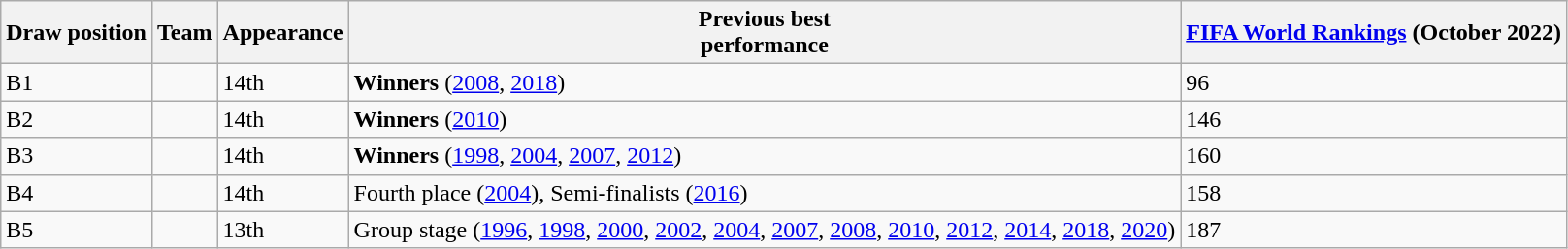<table class="wikitable" style="text-align:left;">
<tr>
<th>Draw position</th>
<th>Team</th>
<th>Appearance</th>
<th>Previous best<br>performance</th>
<th><a href='#'>FIFA World Rankings</a> (October 2022)</th>
</tr>
<tr>
<td>B1</td>
<td style=white-space:nowrap></td>
<td data-sort-value="37">14th</td>
<td data-sort-value="6.04"><strong>Winners</strong> (<a href='#'>2008</a>, <a href='#'>2018</a>)</td>
<td>96</td>
</tr>
<tr>
<td>B2</td>
<td style=white-space:nowrap></td>
<td data-sort-value="37">14th</td>
<td data-sort-value="6.04"><strong>Winners</strong> (<a href='#'>2010</a>)</td>
<td>146</td>
</tr>
<tr>
<td>B3</td>
<td style=white-space:nowrap></td>
<td data-sort-value="37">14th</td>
<td data-sort-value="6.04"><strong>Winners</strong> (<a href='#'>1998</a>, <a href='#'>2004</a>, <a href='#'>2007</a>, <a href='#'>2012</a>)</td>
<td>160</td>
</tr>
<tr>
<td>B4</td>
<td style=white-space:nowrap></td>
<td data-sort-value="37">14th</td>
<td data-sort-value="6.04">Fourth place (<a href='#'>2004</a>), Semi-finalists (<a href='#'>2016</a>)</td>
<td>158</td>
</tr>
<tr>
<td>B5</td>
<td style=white-space:nowrap></td>
<td>13th</td>
<td>Group stage (<a href='#'>1996</a>, <a href='#'>1998</a>, <a href='#'>2000</a>, <a href='#'>2002</a>, <a href='#'>2004</a>, <a href='#'>2007</a>, <a href='#'>2008</a>, <a href='#'>2010</a>, <a href='#'>2012</a>, <a href='#'>2014</a>, <a href='#'>2018</a>, <a href='#'>2020</a>)</td>
<td>187</td>
</tr>
</table>
